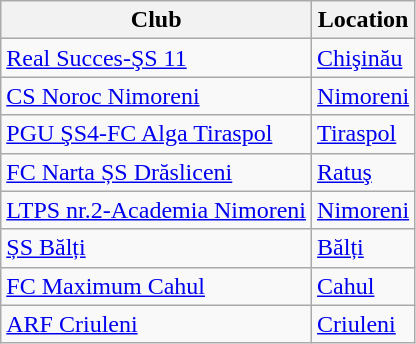<table class="wikitable sortable">
<tr>
<th>Club</th>
<th>Location</th>
</tr>
<tr>
<td><a href='#'>Real Succes-ŞS 11</a></td>
<td><a href='#'>Chişinău</a></td>
</tr>
<tr>
<td><a href='#'>CS Noroc Nimoreni</a></td>
<td><a href='#'>Nimoreni</a></td>
</tr>
<tr>
<td><a href='#'>PGU ŞS4-FC Alga Tiraspol</a></td>
<td><a href='#'>Tiraspol</a></td>
</tr>
<tr>
<td><a href='#'>FC Narta ȘS Drăsliceni</a></td>
<td><a href='#'>Ratuş</a></td>
</tr>
<tr>
<td><a href='#'>LTPS nr.2-Academia Nimoreni</a></td>
<td><a href='#'>Nimoreni</a></td>
</tr>
<tr>
<td><a href='#'>ȘS Bălți</a></td>
<td><a href='#'>Bălți</a></td>
</tr>
<tr>
<td><a href='#'>FC Maximum Cahul</a></td>
<td><a href='#'>Cahul</a></td>
</tr>
<tr>
<td><a href='#'>ARF Criuleni</a></td>
<td><a href='#'>Criuleni</a></td>
</tr>
</table>
